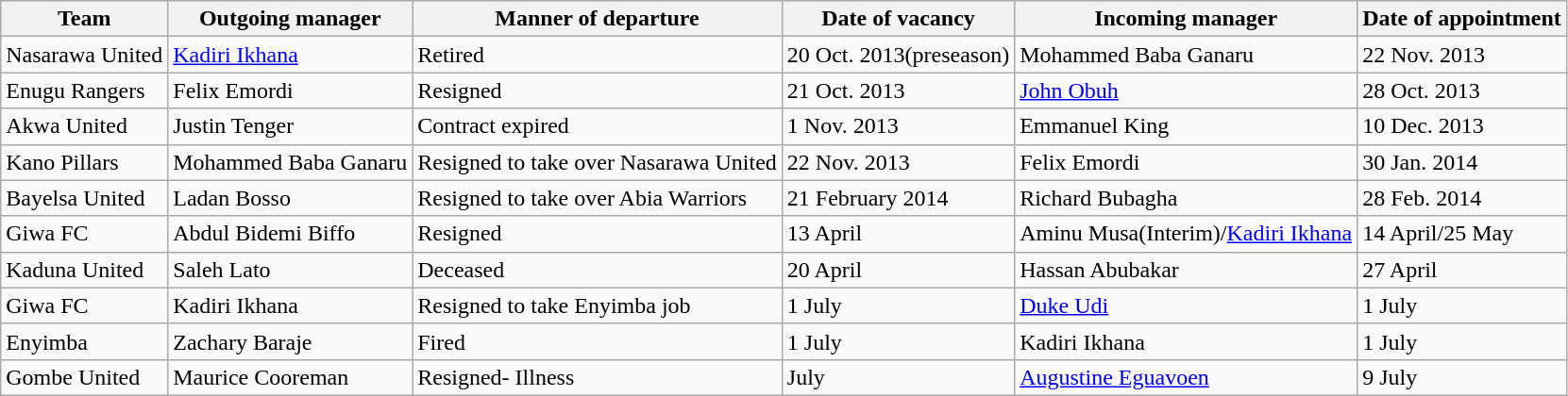<table class="wikitable">
<tr>
<th>Team</th>
<th>Outgoing manager</th>
<th>Manner of departure</th>
<th>Date of vacancy</th>
<th>Incoming manager</th>
<th>Date of appointment</th>
</tr>
<tr>
<td>Nasarawa United</td>
<td><a href='#'>Kadiri Ikhana</a></td>
<td>Retired</td>
<td>20 Oct. 2013(preseason)</td>
<td>Mohammed Baba Ganaru</td>
<td>22 Nov. 2013</td>
</tr>
<tr>
<td>Enugu Rangers</td>
<td>Felix Emordi</td>
<td>Resigned</td>
<td>21 Oct. 2013</td>
<td><a href='#'>John Obuh</a></td>
<td>28 Oct. 2013</td>
</tr>
<tr>
<td>Akwa United</td>
<td>Justin Tenger</td>
<td>Contract expired</td>
<td>1 Nov. 2013</td>
<td>Emmanuel King</td>
<td>10 Dec. 2013</td>
</tr>
<tr>
<td>Kano Pillars</td>
<td>Mohammed Baba Ganaru</td>
<td>Resigned to take over Nasarawa United</td>
<td>22 Nov. 2013</td>
<td>Felix Emordi</td>
<td>30 Jan. 2014</td>
</tr>
<tr>
<td>Bayelsa United</td>
<td>Ladan Bosso</td>
<td>Resigned to take over Abia Warriors</td>
<td>21 February 2014</td>
<td>Richard Bubagha</td>
<td>28 Feb. 2014</td>
</tr>
<tr>
<td>Giwa FC</td>
<td>Abdul Bidemi Biffo</td>
<td>Resigned </td>
<td>13 April</td>
<td>Aminu Musa(Interim)/<a href='#'>Kadiri Ikhana</a></td>
<td>14 April/25 May</td>
</tr>
<tr>
<td>Kaduna United</td>
<td>Saleh Lato</td>
<td>Deceased</td>
<td>20 April</td>
<td>Hassan Abubakar</td>
<td>27 April </td>
</tr>
<tr>
<td>Giwa FC</td>
<td>Kadiri Ikhana</td>
<td>Resigned to take Enyimba job </td>
<td>1 July</td>
<td><a href='#'>Duke Udi</a></td>
<td>1 July</td>
</tr>
<tr>
<td>Enyimba</td>
<td>Zachary Baraje</td>
<td>Fired</td>
<td>1 July</td>
<td>Kadiri Ikhana</td>
<td>1 July</td>
</tr>
<tr>
<td>Gombe United</td>
<td>Maurice Cooreman</td>
<td>Resigned- Illness</td>
<td>July</td>
<td><a href='#'>Augustine Eguavoen</a></td>
<td>9 July</td>
</tr>
</table>
